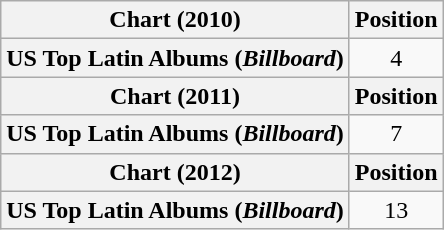<table class="wikitable plainrowheaders" style="text-align:center">
<tr>
<th scope="col">Chart (2010)</th>
<th scope="col">Position</th>
</tr>
<tr>
<th scope="row">US Top Latin Albums (<em>Billboard</em>)</th>
<td>4</td>
</tr>
<tr>
<th scope="col">Chart (2011)</th>
<th scope="col">Position</th>
</tr>
<tr>
<th scope="row">US Top Latin Albums (<em>Billboard</em>)</th>
<td>7</td>
</tr>
<tr>
<th scope="col">Chart (2012)</th>
<th scope="col">Position</th>
</tr>
<tr>
<th scope="row">US Top Latin Albums (<em>Billboard</em>)</th>
<td>13</td>
</tr>
</table>
